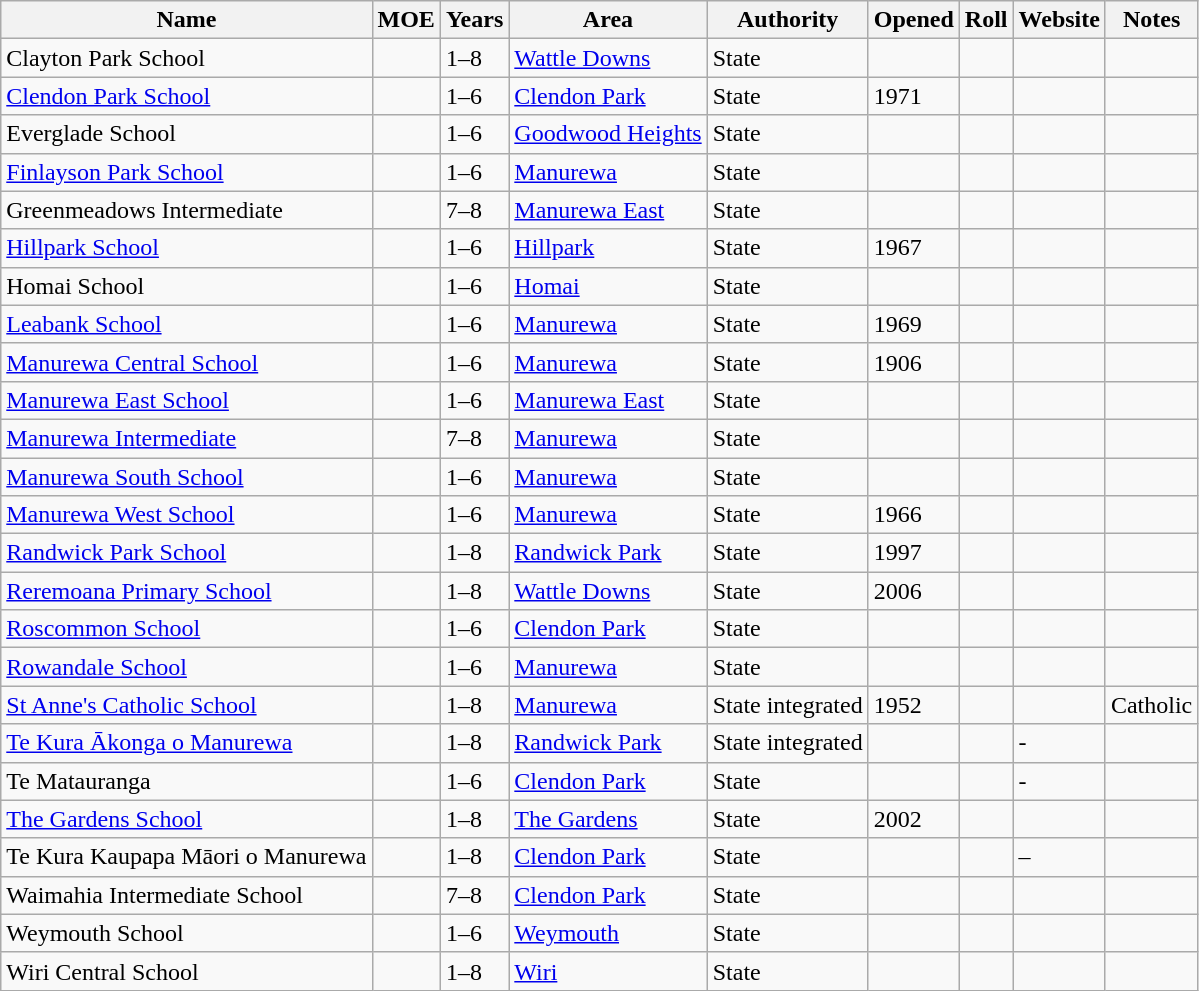<table class="wikitable sortable">
<tr>
<th>Name</th>
<th>MOE</th>
<th>Years</th>
<th>Area</th>
<th>Authority</th>
<th>Opened</th>
<th>Roll</th>
<th>Website</th>
<th>Notes</th>
</tr>
<tr>
<td>Clayton Park School</td>
<td></td>
<td>1–8</td>
<td><a href='#'>Wattle Downs</a></td>
<td>State</td>
<td></td>
<td></td>
<td></td>
<td></td>
</tr>
<tr>
<td><a href='#'>Clendon Park School</a></td>
<td></td>
<td>1–6</td>
<td><a href='#'>Clendon Park</a></td>
<td>State</td>
<td>1971</td>
<td></td>
<td></td>
<td></td>
</tr>
<tr>
<td>Everglade School</td>
<td></td>
<td>1–6</td>
<td><a href='#'>Goodwood Heights</a></td>
<td>State</td>
<td></td>
<td></td>
<td></td>
<td></td>
</tr>
<tr>
<td><a href='#'>Finlayson Park School</a></td>
<td></td>
<td>1–6</td>
<td><a href='#'>Manurewa</a></td>
<td>State</td>
<td></td>
<td></td>
<td></td>
<td></td>
</tr>
<tr>
<td>Greenmeadows Intermediate</td>
<td></td>
<td>7–8</td>
<td><a href='#'>Manurewa East</a></td>
<td>State</td>
<td></td>
<td></td>
<td></td>
<td></td>
</tr>
<tr>
<td><a href='#'>Hillpark School</a></td>
<td></td>
<td>1–6</td>
<td><a href='#'>Hillpark</a></td>
<td>State</td>
<td>1967</td>
<td></td>
<td></td>
<td></td>
</tr>
<tr>
<td>Homai School</td>
<td></td>
<td>1–6</td>
<td><a href='#'>Homai</a></td>
<td>State</td>
<td></td>
<td></td>
<td></td>
<td></td>
</tr>
<tr>
<td><a href='#'>Leabank School</a></td>
<td></td>
<td>1–6</td>
<td><a href='#'>Manurewa</a></td>
<td>State</td>
<td>1969</td>
<td></td>
<td></td>
<td></td>
</tr>
<tr>
<td><a href='#'>Manurewa Central School</a></td>
<td></td>
<td>1–6</td>
<td><a href='#'>Manurewa</a></td>
<td>State</td>
<td>1906</td>
<td></td>
<td></td>
<td></td>
</tr>
<tr>
<td><a href='#'>Manurewa East School</a></td>
<td></td>
<td>1–6</td>
<td><a href='#'>Manurewa East</a></td>
<td>State</td>
<td></td>
<td></td>
<td></td>
<td></td>
</tr>
<tr>
<td><a href='#'>Manurewa Intermediate</a></td>
<td></td>
<td>7–8</td>
<td><a href='#'>Manurewa</a></td>
<td>State</td>
<td></td>
<td></td>
<td></td>
<td></td>
</tr>
<tr>
<td><a href='#'>Manurewa South School</a></td>
<td></td>
<td>1–6</td>
<td><a href='#'>Manurewa</a></td>
<td>State</td>
<td></td>
<td></td>
<td></td>
<td></td>
</tr>
<tr>
<td><a href='#'>Manurewa West School</a></td>
<td></td>
<td>1–6</td>
<td><a href='#'>Manurewa</a></td>
<td>State</td>
<td>1966</td>
<td></td>
<td></td>
<td></td>
</tr>
<tr>
<td><a href='#'>Randwick Park School</a></td>
<td></td>
<td>1–8</td>
<td><a href='#'>Randwick Park</a></td>
<td>State</td>
<td>1997</td>
<td></td>
<td></td>
<td></td>
</tr>
<tr>
<td><a href='#'>Reremoana Primary School</a></td>
<td></td>
<td>1–8</td>
<td><a href='#'>Wattle Downs</a></td>
<td>State</td>
<td>2006</td>
<td></td>
<td></td>
<td></td>
</tr>
<tr>
<td><a href='#'>Roscommon School</a></td>
<td></td>
<td>1–6</td>
<td><a href='#'>Clendon Park</a></td>
<td>State</td>
<td></td>
<td></td>
<td></td>
<td></td>
</tr>
<tr>
<td><a href='#'>Rowandale School</a></td>
<td></td>
<td>1–6</td>
<td><a href='#'>Manurewa</a></td>
<td>State</td>
<td></td>
<td></td>
<td></td>
<td></td>
</tr>
<tr>
<td><a href='#'>St Anne's Catholic School</a></td>
<td></td>
<td>1–8</td>
<td><a href='#'>Manurewa</a></td>
<td>State integrated</td>
<td>1952</td>
<td></td>
<td></td>
<td>Catholic</td>
</tr>
<tr>
<td><a href='#'>Te Kura Ākonga o Manurewa</a></td>
<td></td>
<td>1–8</td>
<td><a href='#'>Randwick Park</a></td>
<td>State integrated</td>
<td></td>
<td></td>
<td>-</td>
<td></td>
</tr>
<tr>
<td>Te Matauranga</td>
<td></td>
<td>1–6</td>
<td><a href='#'>Clendon Park</a></td>
<td>State</td>
<td></td>
<td></td>
<td>-</td>
<td></td>
</tr>
<tr>
<td><a href='#'>The Gardens School</a></td>
<td></td>
<td>1–8</td>
<td><a href='#'>The Gardens</a></td>
<td>State</td>
<td>2002</td>
<td></td>
<td></td>
<td></td>
</tr>
<tr>
<td>Te Kura Kaupapa Māori o Manurewa</td>
<td></td>
<td>1–8</td>
<td><a href='#'>Clendon Park</a></td>
<td>State</td>
<td></td>
<td></td>
<td>–</td>
<td></td>
</tr>
<tr>
<td>Waimahia Intermediate School</td>
<td></td>
<td>7–8</td>
<td><a href='#'>Clendon Park</a></td>
<td>State</td>
<td></td>
<td></td>
<td></td>
<td></td>
</tr>
<tr>
<td>Weymouth School</td>
<td></td>
<td>1–6</td>
<td><a href='#'>Weymouth</a></td>
<td>State</td>
<td></td>
<td></td>
<td></td>
<td></td>
</tr>
<tr>
<td>Wiri Central School</td>
<td></td>
<td>1–8</td>
<td><a href='#'>Wiri</a></td>
<td>State</td>
<td></td>
<td></td>
<td></td>
<td></td>
</tr>
</table>
